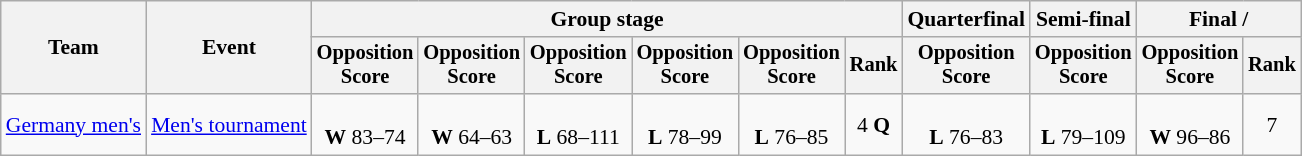<table class="wikitable" style="font-size:90%">
<tr>
<th rowspan=2>Team</th>
<th rowspan=2>Event</th>
<th colspan=6>Group stage</th>
<th>Quarterfinal</th>
<th>Semi-final</th>
<th colspan=2>Final / </th>
</tr>
<tr style="font-size:95%">
<th>Opposition<br>Score</th>
<th>Opposition<br>Score</th>
<th>Opposition<br>Score</th>
<th>Opposition<br>Score</th>
<th>Opposition<br>Score</th>
<th>Rank</th>
<th>Opposition<br>Score</th>
<th>Opposition<br>Score</th>
<th>Opposition<br>Score</th>
<th>Rank</th>
</tr>
<tr align=center>
<td align=left><a href='#'>Germany men's</a></td>
<td align=left><a href='#'>Men's tournament</a></td>
<td><br><strong>W</strong> 83–74</td>
<td><br><strong>W</strong> 64–63</td>
<td><br><strong>L</strong> 68–111</td>
<td><br><strong>L</strong> 78–99</td>
<td><br><strong>L</strong> 76–85</td>
<td>4 <strong>Q</strong></td>
<td><br><strong>L</strong> 76–83</td>
<td><br><strong>L</strong> 79–109</td>
<td><br><strong>W</strong> 96–86</td>
<td>7</td>
</tr>
</table>
